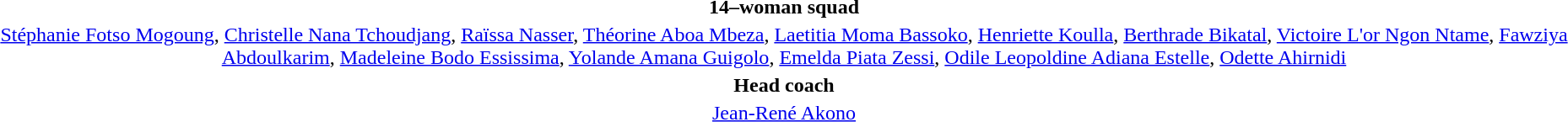<table style="text-align: center; margin-top: 2em; margin-left: auto; margin-right: auto">
<tr>
<td><strong>14–woman squad</strong></td>
</tr>
<tr>
<td><a href='#'>Stéphanie Fotso Mogoung</a>, <a href='#'>Christelle Nana Tchoudjang</a>, <a href='#'>Raïssa Nasser</a>, <a href='#'>Théorine Aboa Mbeza</a>, <a href='#'>Laetitia Moma Bassoko</a>, <a href='#'>Henriette Koulla</a>, <a href='#'>Berthrade Bikatal</a>, <a href='#'>Victoire L'or Ngon Ntame</a>, <a href='#'>Fawziya Abdoulkarim</a>, <a href='#'>Madeleine Bodo Essissima</a>, <a href='#'>Yolande Amana Guigolo</a>, <a href='#'>Emelda Piata Zessi</a>, <a href='#'>Odile Leopoldine Adiana Estelle</a>, <a href='#'>Odette Ahirnidi</a></td>
</tr>
<tr>
<td><strong>Head coach</strong></td>
</tr>
<tr>
<td><a href='#'>Jean-René Akono</a></td>
</tr>
</table>
